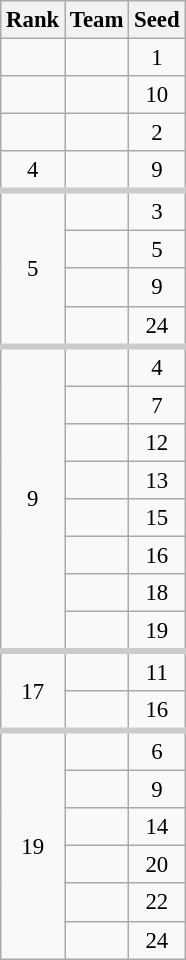<table class="wikitable sortable" style="font-size:95%; text-align:left">
<tr>
<th data-sort-type="number">Rank</th>
<th>Team</th>
<th>Seed</th>
</tr>
<tr>
<td align="center"></td>
<td></td>
<td align="center">1</td>
</tr>
<tr>
<td align="center"></td>
<td></td>
<td align="center">10</td>
</tr>
<tr>
<td align="center"></td>
<td></td>
<td align="center">2</td>
</tr>
<tr style="border-bottom: 4px solid #cccccc;">
<td align="center">4</td>
<td></td>
<td align="center">9</td>
</tr>
<tr>
<td rowspan=4 align="center">5</td>
<td></td>
<td align="center">3</td>
</tr>
<tr>
<td></td>
<td align="center">5</td>
</tr>
<tr>
<td></td>
<td align="center">9</td>
</tr>
<tr style="border-bottom: 4px solid #cccccc;">
<td></td>
<td align="center">24</td>
</tr>
<tr>
<td rowspan=8 align="center">9</td>
<td></td>
<td align="center">4</td>
</tr>
<tr>
<td></td>
<td align="center">7</td>
</tr>
<tr>
<td></td>
<td align="center">12</td>
</tr>
<tr>
<td></td>
<td align="center">13</td>
</tr>
<tr>
<td></td>
<td align="center">15</td>
</tr>
<tr>
<td></td>
<td align="center">16</td>
</tr>
<tr>
<td></td>
<td align="center">18</td>
</tr>
<tr style="border-bottom: 4px solid #cccccc;">
<td></td>
<td align="center">19</td>
</tr>
<tr>
<td rowspan=2 align="center">17</td>
<td></td>
<td align="center">11</td>
</tr>
<tr style="border-bottom: 4px solid #cccccc;">
<td></td>
<td align="center">16</td>
</tr>
<tr>
<td rowspan=6 align="center">19</td>
<td></td>
<td align="center">6</td>
</tr>
<tr>
<td></td>
<td align="center">9</td>
</tr>
<tr>
<td></td>
<td align="center">14</td>
</tr>
<tr>
<td></td>
<td align="center">20</td>
</tr>
<tr>
<td></td>
<td align="center">22</td>
</tr>
<tr>
<td></td>
<td align="center">24</td>
</tr>
</table>
